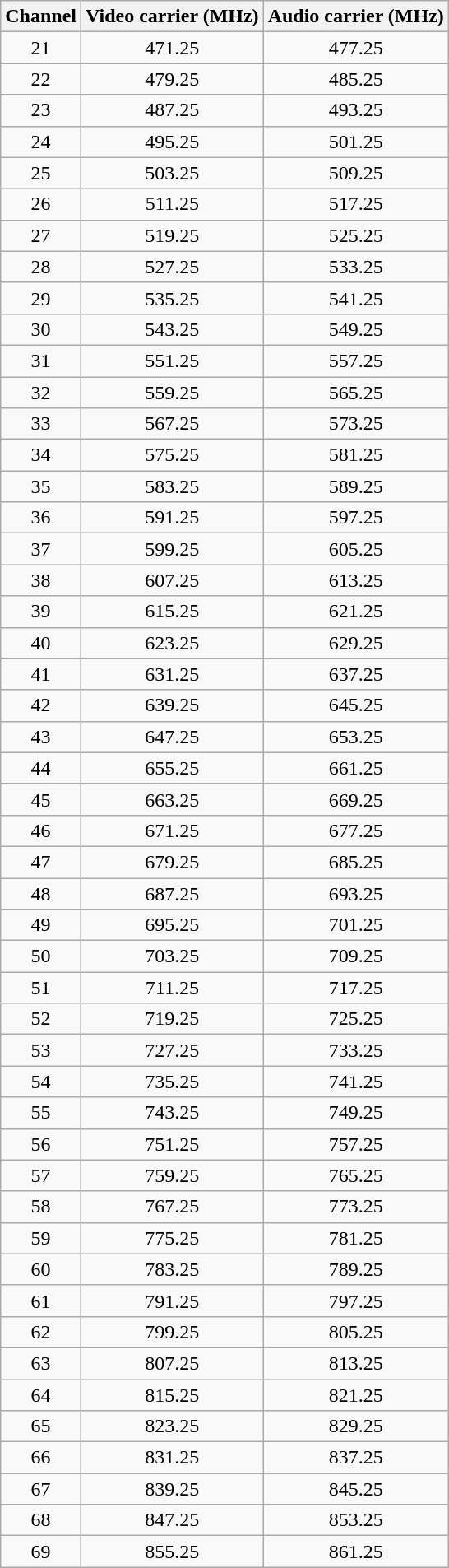<table class="wikitable" style="text-align: center; border-collapse:collapse">
<tr>
<th>Channel</th>
<th>Video carrier (MHz)</th>
<th>Audio carrier (MHz)</th>
</tr>
<tr>
<td>21</td>
<td>471.25</td>
<td>477.25</td>
</tr>
<tr>
<td>22</td>
<td>479.25</td>
<td>485.25</td>
</tr>
<tr>
<td>23</td>
<td>487.25</td>
<td>493.25</td>
</tr>
<tr>
<td>24</td>
<td>495.25</td>
<td>501.25</td>
</tr>
<tr>
<td>25</td>
<td>503.25</td>
<td>509.25</td>
</tr>
<tr>
<td>26</td>
<td>511.25</td>
<td>517.25</td>
</tr>
<tr>
<td>27</td>
<td>519.25</td>
<td>525.25</td>
</tr>
<tr>
<td>28</td>
<td>527.25</td>
<td>533.25</td>
</tr>
<tr>
<td>29</td>
<td>535.25</td>
<td>541.25</td>
</tr>
<tr>
<td>30</td>
<td>543.25</td>
<td>549.25</td>
</tr>
<tr>
<td>31</td>
<td>551.25</td>
<td>557.25</td>
</tr>
<tr>
<td>32</td>
<td>559.25</td>
<td>565.25</td>
</tr>
<tr>
<td>33</td>
<td>567.25</td>
<td>573.25</td>
</tr>
<tr>
<td>34</td>
<td>575.25</td>
<td>581.25</td>
</tr>
<tr>
<td>35</td>
<td>583.25</td>
<td>589.25</td>
</tr>
<tr>
<td>36</td>
<td>591.25</td>
<td>597.25</td>
</tr>
<tr>
<td>37</td>
<td>599.25</td>
<td>605.25</td>
</tr>
<tr>
<td>38</td>
<td>607.25</td>
<td>613.25</td>
</tr>
<tr>
<td>39</td>
<td>615.25</td>
<td>621.25</td>
</tr>
<tr>
<td>40</td>
<td>623.25</td>
<td>629.25</td>
</tr>
<tr>
<td>41</td>
<td>631.25</td>
<td>637.25</td>
</tr>
<tr>
<td>42</td>
<td>639.25</td>
<td>645.25</td>
</tr>
<tr>
<td>43</td>
<td>647.25</td>
<td>653.25</td>
</tr>
<tr>
<td>44</td>
<td>655.25</td>
<td>661.25</td>
</tr>
<tr>
<td>45</td>
<td>663.25</td>
<td>669.25</td>
</tr>
<tr>
<td>46</td>
<td>671.25</td>
<td>677.25</td>
</tr>
<tr>
<td>47</td>
<td>679.25</td>
<td>685.25</td>
</tr>
<tr>
<td>48</td>
<td>687.25</td>
<td>693.25</td>
</tr>
<tr>
<td>49</td>
<td>695.25</td>
<td>701.25</td>
</tr>
<tr>
<td>50</td>
<td>703.25</td>
<td>709.25</td>
</tr>
<tr>
<td>51</td>
<td>711.25</td>
<td>717.25</td>
</tr>
<tr>
<td>52</td>
<td>719.25</td>
<td>725.25</td>
</tr>
<tr>
<td>53</td>
<td>727.25</td>
<td>733.25</td>
</tr>
<tr>
<td>54</td>
<td>735.25</td>
<td>741.25</td>
</tr>
<tr>
<td>55</td>
<td>743.25</td>
<td>749.25</td>
</tr>
<tr>
<td>56</td>
<td>751.25</td>
<td>757.25</td>
</tr>
<tr>
<td>57</td>
<td>759.25</td>
<td>765.25</td>
</tr>
<tr>
<td>58</td>
<td>767.25</td>
<td>773.25</td>
</tr>
<tr>
<td>59</td>
<td>775.25</td>
<td>781.25</td>
</tr>
<tr>
<td>60</td>
<td>783.25</td>
<td>789.25</td>
</tr>
<tr>
<td>61</td>
<td>791.25</td>
<td>797.25</td>
</tr>
<tr>
<td>62</td>
<td>799.25</td>
<td>805.25</td>
</tr>
<tr>
<td>63</td>
<td>807.25</td>
<td>813.25</td>
</tr>
<tr>
<td>64</td>
<td>815.25</td>
<td>821.25</td>
</tr>
<tr>
<td>65</td>
<td>823.25</td>
<td>829.25</td>
</tr>
<tr>
<td>66</td>
<td>831.25</td>
<td>837.25</td>
</tr>
<tr>
<td>67</td>
<td>839.25</td>
<td>845.25</td>
</tr>
<tr>
<td>68</td>
<td>847.25</td>
<td>853.25</td>
</tr>
<tr>
<td>69</td>
<td>855.25</td>
<td>861.25</td>
</tr>
</table>
